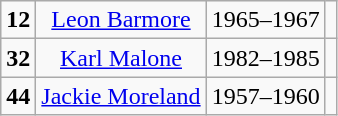<table class= "wikitable" style = text-align:center>
<tr>
<td><strong>12</strong></td>
<td><a href='#'>Leon Barmore</a></td>
<td>1965–1967</td>
<td></td>
</tr>
<tr>
<td><strong>32</strong></td>
<td><a href='#'>Karl Malone</a></td>
<td>1982–1985</td>
<td></td>
</tr>
<tr>
<td><strong>44</strong></td>
<td><a href='#'>Jackie Moreland</a></td>
<td>1957–1960</td>
<td></td>
</tr>
</table>
